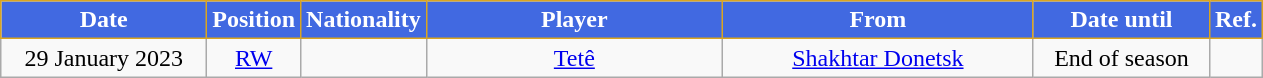<table class="wikitable" style="text-align:center">
<tr>
<th style="background:royalblue;color:white;border:1px solid goldenrod;width:130px">Date</th>
<th style="background:royalblue;color:white;border:1px solid goldenrod;width:50px">Position</th>
<th style="background:royalblue;color:white;border:1px solid goldenrod;width:50px">Nationality</th>
<th style="background:royalblue;color:white;border:1px solid goldenrod;width:190px">Player</th>
<th style="background:royalblue;color:white;border:1px solid goldenrod;width:200px">From</th>
<th style="background:royalblue;color:white;border:1px solid goldenrod;width:110px">Date until</th>
<th style="background:royalblue;color:white;border:1px solid goldenrod;width:25px">Ref.</th>
</tr>
<tr>
<td>29 January 2023</td>
<td><a href='#'>RW</a></td>
<td></td>
<td><a href='#'>Tetê</a></td>
<td> <a href='#'>Shakhtar Donetsk</a></td>
<td>End of season</td>
<td></td>
</tr>
</table>
